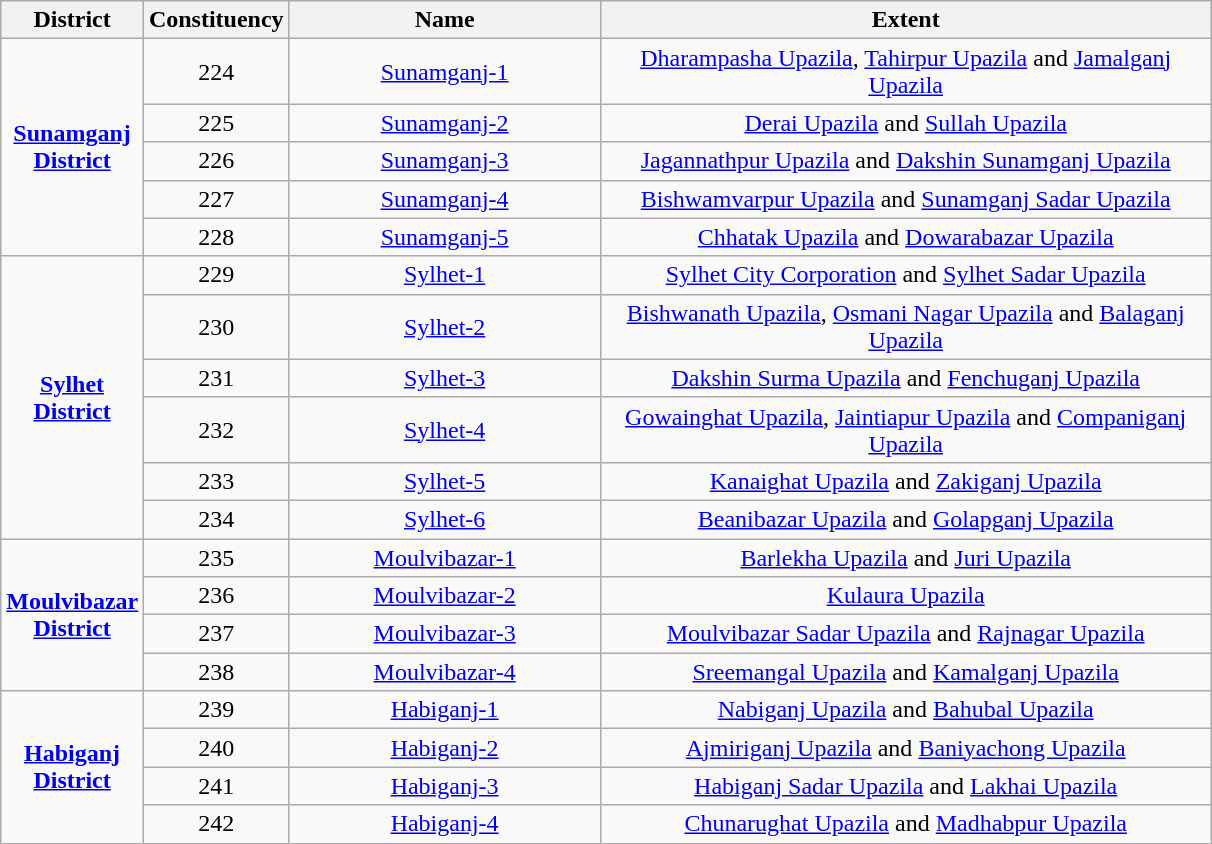<table class=wikitable style=text-align:center>
<tr>
<th width=50>District</th>
<th>Constituency</th>
<th width=200>Name</th>
<th width=400>Extent</th>
</tr>
<tr>
<td rowspan=5 align=center><strong><a href='#'>Sunamganj District</a></strong></td>
<td>224</td>
<td><a href='#'>Sunamganj-1</a></td>
<td><a href='#'>Dharampasha Upazila</a>, <a href='#'>Tahirpur Upazila</a> and <a href='#'>Jamalganj Upazila</a></td>
</tr>
<tr>
<td>225</td>
<td><a href='#'>Sunamganj-2</a></td>
<td><a href='#'>Derai Upazila</a> and <a href='#'>Sullah Upazila</a></td>
</tr>
<tr>
<td>226</td>
<td><a href='#'>Sunamganj-3</a></td>
<td><a href='#'>Jagannathpur Upazila</a> and <a href='#'>Dakshin Sunamganj Upazila</a></td>
</tr>
<tr>
<td>227</td>
<td><a href='#'>Sunamganj-4</a></td>
<td><a href='#'>Bishwamvarpur Upazila</a> and <a href='#'>Sunamganj Sadar Upazila</a></td>
</tr>
<tr>
<td>228</td>
<td><a href='#'>Sunamganj-5</a></td>
<td><a href='#'>Chhatak Upazila</a> and <a href='#'>Dowarabazar Upazila</a></td>
</tr>
<tr>
<td rowspan=6 align=center><strong><a href='#'>Sylhet District</a></strong></td>
<td>229</td>
<td><a href='#'>Sylhet-1</a></td>
<td><a href='#'>Sylhet City Corporation</a> and <a href='#'>Sylhet Sadar Upazila</a></td>
</tr>
<tr>
<td>230</td>
<td><a href='#'>Sylhet-2</a></td>
<td><a href='#'>Bishwanath Upazila</a>, <a href='#'>Osmani Nagar Upazila</a> and <a href='#'>Balaganj Upazila</a></td>
</tr>
<tr>
<td>231</td>
<td><a href='#'>Sylhet-3</a></td>
<td><a href='#'>Dakshin Surma Upazila</a> and <a href='#'>Fenchuganj Upazila</a></td>
</tr>
<tr>
<td>232</td>
<td><a href='#'>Sylhet-4</a></td>
<td><a href='#'>Gowainghat Upazila</a>, <a href='#'>Jaintiapur Upazila</a> and <a href='#'>Companiganj Upazila</a></td>
</tr>
<tr>
<td>233</td>
<td><a href='#'>Sylhet-5</a></td>
<td><a href='#'>Kanaighat Upazila</a> and <a href='#'>Zakiganj Upazila</a></td>
</tr>
<tr>
<td>234</td>
<td><a href='#'>Sylhet-6</a></td>
<td><a href='#'>Beanibazar Upazila</a> and <a href='#'>Golapganj Upazila</a></td>
</tr>
<tr>
<td rowspan=4 align=center><strong><a href='#'>Moulvibazar District</a></strong></td>
<td>235</td>
<td><a href='#'>Moulvibazar-1</a></td>
<td><a href='#'>Barlekha Upazila</a> and <a href='#'>Juri Upazila</a></td>
</tr>
<tr>
<td>236</td>
<td><a href='#'>Moulvibazar-2</a></td>
<td><a href='#'>Kulaura Upazila</a></td>
</tr>
<tr>
<td>237</td>
<td><a href='#'>Moulvibazar-3</a></td>
<td><a href='#'>Moulvibazar Sadar Upazila</a> and <a href='#'>Rajnagar Upazila</a></td>
</tr>
<tr>
<td>238</td>
<td><a href='#'>Moulvibazar-4</a></td>
<td><a href='#'>Sreemangal Upazila</a> and <a href='#'>Kamalganj Upazila</a></td>
</tr>
<tr>
<td rowspan=4 align=center><strong><a href='#'>Habiganj District</a></strong></td>
<td>239</td>
<td><a href='#'>Habiganj-1</a></td>
<td><a href='#'>Nabiganj Upazila</a> and <a href='#'>Bahubal Upazila</a></td>
</tr>
<tr>
<td>240</td>
<td><a href='#'>Habiganj-2</a></td>
<td><a href='#'>Ajmiriganj Upazila</a> and <a href='#'>Baniyachong Upazila</a></td>
</tr>
<tr>
<td>241</td>
<td><a href='#'>Habiganj-3</a></td>
<td><a href='#'>Habiganj Sadar Upazila</a> and <a href='#'>Lakhai Upazila</a></td>
</tr>
<tr>
<td>242</td>
<td><a href='#'>Habiganj-4</a></td>
<td><a href='#'>Chunarughat Upazila</a> and <a href='#'>Madhabpur Upazila</a></td>
</tr>
</table>
